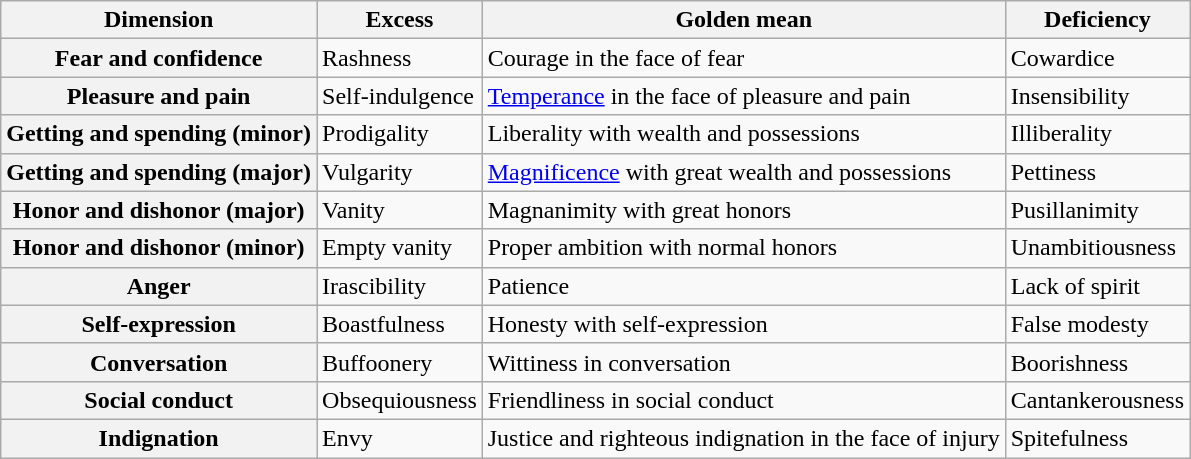<table class="wikitable">
<tr>
<th scope="col">Dimension</th>
<th scope="col">Excess</th>
<th scope="col">Golden mean</th>
<th scope="col">Deficiency</th>
</tr>
<tr>
<th scope="row">Fear and confidence</th>
<td>Rashness</td>
<td>Courage in the face of fear</td>
<td>Cowardice</td>
</tr>
<tr>
<th scope="row">Pleasure and pain</th>
<td>Self-indulgence</td>
<td><a href='#'>Temperance</a> in the face of pleasure and pain</td>
<td>Insensibility</td>
</tr>
<tr>
<th scope="row">Getting and spending (minor)</th>
<td>Prodigality</td>
<td>Liberality with wealth and possessions</td>
<td>Illiberality</td>
</tr>
<tr>
<th scope="row">Getting and spending (major)</th>
<td>Vulgarity</td>
<td><a href='#'>Magnificence</a> with great wealth and possessions</td>
<td>Pettiness</td>
</tr>
<tr>
<th scope="row">Honor and dishonor (major)</th>
<td>Vanity</td>
<td>Magnanimity with great honors</td>
<td>Pusillanimity</td>
</tr>
<tr>
<th scope="row">Honor and dishonor (minor)</th>
<td>Empty vanity</td>
<td>Proper ambition with normal honors</td>
<td>Unambitiousness</td>
</tr>
<tr>
<th scope="row">Anger</th>
<td>Irascibility</td>
<td>Patience</td>
<td>Lack of spirit</td>
</tr>
<tr>
<th scope="row">Self-expression</th>
<td>Boastfulness</td>
<td>Honesty with self-expression</td>
<td>False modesty</td>
</tr>
<tr>
<th scope="row">Conversation</th>
<td>Buffoonery</td>
<td>Wittiness in conversation</td>
<td>Boorishness</td>
</tr>
<tr>
<th scope="row">Social conduct</th>
<td>Obsequiousness</td>
<td>Friendliness in social conduct</td>
<td>Cantankerousness</td>
</tr>
<tr>
<th scope="row">Indignation</th>
<td>Envy</td>
<td>Justice and righteous indignation in the face of injury</td>
<td>Spitefulness</td>
</tr>
</table>
